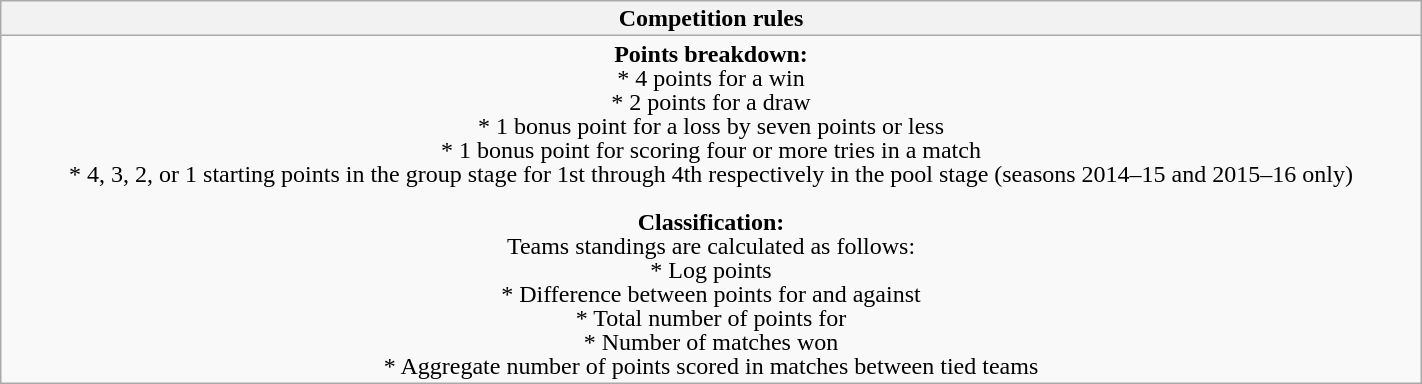<table class="wikitable collapsible collapsed" style="text-align:center; line-height:100%; font-size:100%; width:75%;">
<tr>
<th colspan="4" style="border:0px">Competition rules</th>
</tr>
<tr>
<td colspan="4"><strong>Points breakdown:</strong><br>* 4 points for a win<br>* 2 points for a draw<br>* 1 bonus point for a loss by seven points or less<br>* 1 bonus point for scoring four or more tries in a match<br>* 4, 3, 2, or 1 starting points in the group stage for 1st through 4th respectively in the pool stage (seasons 2014–15 and 2015–16 only)<br><br><strong>Classification:</strong><br>Teams standings are calculated as follows:<br>* Log points<br>* Difference between points for and against<br>* Total number of points for<br>* Number of matches won<br> * Aggregate number of points scored in matches between tied teams</td>
</tr>
</table>
